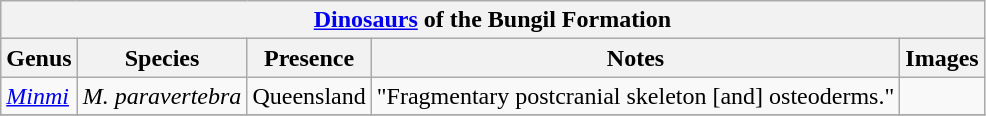<table class="wikitable" align="center">
<tr>
<th colspan="5" align="center"><strong><a href='#'>Dinosaurs</a> of the Bungil Formation</strong></th>
</tr>
<tr>
<th>Genus</th>
<th>Species</th>
<th>Presence</th>
<th>Notes</th>
<th>Images</th>
</tr>
<tr>
<td><em><a href='#'>Minmi</a></em></td>
<td><em>M. paravertebra</em></td>
<td>Queensland</td>
<td>"Fragmentary postcranial skeleton [and] osteoderms."</td>
<td></td>
</tr>
<tr>
</tr>
</table>
